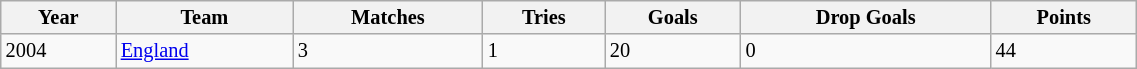<table class="wikitable" style="font-size:85%;" width="60%">
<tr>
<th>Year</th>
<th>Team</th>
<th>Matches</th>
<th>Tries</th>
<th>Goals</th>
<th>Drop Goals</th>
<th>Points</th>
</tr>
<tr>
<td>2004</td>
<td> <a href='#'>England</a></td>
<td>3</td>
<td>1</td>
<td>20</td>
<td>0</td>
<td>44</td>
</tr>
</table>
